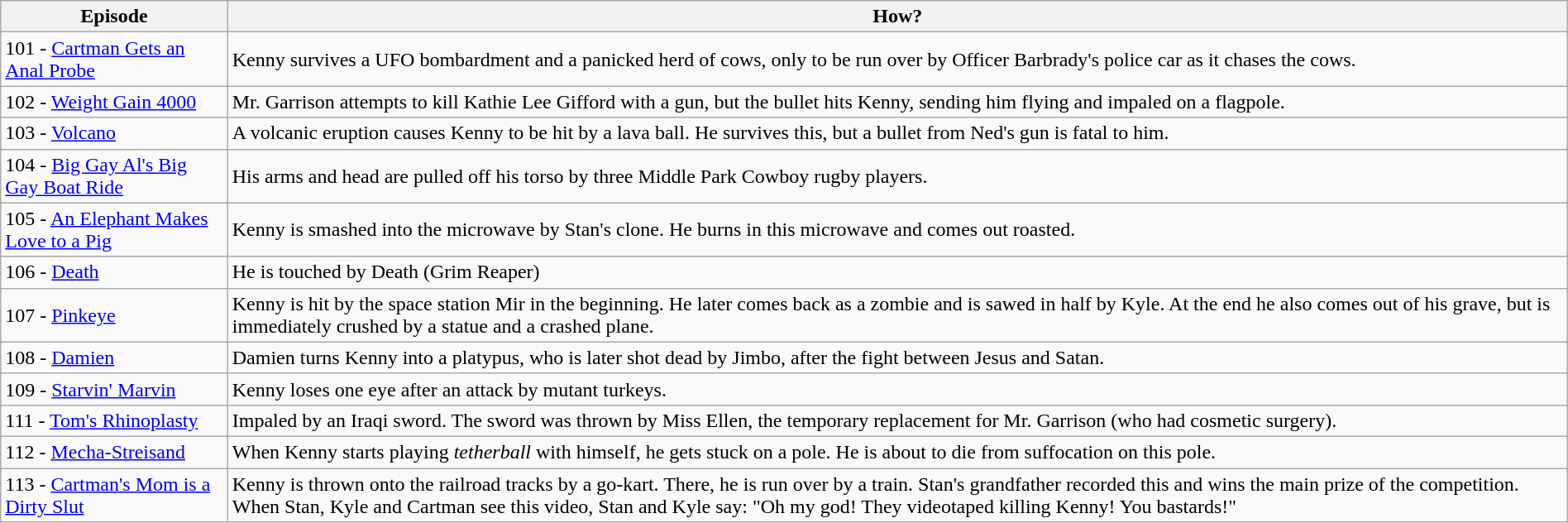<table class="wikitable" width="100%">
<tr>
<th>Episode</th>
<th>How?</th>
</tr>
<tr>
<td>101 - <a href='#'>Cartman Gets an Anal Probe</a></td>
<td>Kenny survives a UFO bombardment and a panicked herd of cows, only to be run over by Officer Barbrady's police car as it chases the cows.</td>
</tr>
<tr>
<td>102 - <a href='#'>Weight Gain 4000</a></td>
<td>Mr. Garrison attempts to kill Kathie Lee Gifford with a gun, but the bullet hits Kenny, sending him flying and impaled on a flagpole.</td>
</tr>
<tr>
<td>103 - <a href='#'>Volcano</a></td>
<td>A volcanic eruption causes Kenny to be hit by a lava ball. He survives this, but a bullet from Ned's gun is fatal to him.</td>
</tr>
<tr>
<td>104 - <a href='#'>Big Gay Al's Big Gay Boat Ride</a></td>
<td>His arms and head are pulled off his torso by three Middle Park Cowboy rugby players.</td>
</tr>
<tr>
<td>105 - <a href='#'>An Elephant Makes Love to a Pig</a></td>
<td>Kenny is smashed into the microwave by Stan's clone. He burns in this microwave and comes out roasted.</td>
</tr>
<tr>
<td>106 - <a href='#'>Death</a></td>
<td>He is touched by Death (Grim Reaper)</td>
</tr>
<tr>
<td>107 - <a href='#'>Pinkeye</a></td>
<td>Kenny is hit by the space station Mir in the beginning. He later comes back as a zombie and is sawed in half by Kyle. At the end he also comes out of his grave, but is immediately crushed by a statue and a crashed plane.</td>
</tr>
<tr>
<td>108 - <a href='#'>Damien</a></td>
<td>Damien turns Kenny into a platypus, who is later shot dead by Jimbo, after the fight between Jesus and Satan.</td>
</tr>
<tr>
<td>109 - <a href='#'>Starvin' Marvin</a></td>
<td>Kenny loses one eye after an attack by mutant turkeys.</td>
</tr>
<tr>
<td>111 - <a href='#'>Tom's Rhinoplasty</a></td>
<td>Impaled by an Iraqi sword. The sword was thrown by Miss Ellen, the temporary replacement for Mr. Garrison (who had cosmetic surgery).</td>
</tr>
<tr>
<td>112 - <a href='#'>Mecha-Streisand</a></td>
<td>When Kenny starts playing <em>tetherball</em> with himself, he gets stuck on a pole. He is about to die from suffocation on this pole.</td>
</tr>
<tr>
<td>113 - <a href='#'>Cartman's Mom is a Dirty Slut</a></td>
<td>Kenny is thrown onto the railroad tracks by a go-kart. There, he is run over by a train. Stan's grandfather recorded this and wins the main prize of the competition. When Stan, Kyle and Cartman see this video, Stan and Kyle say: "Oh my god! They videotaped killing Kenny! You bastards!"</td>
</tr>
</table>
